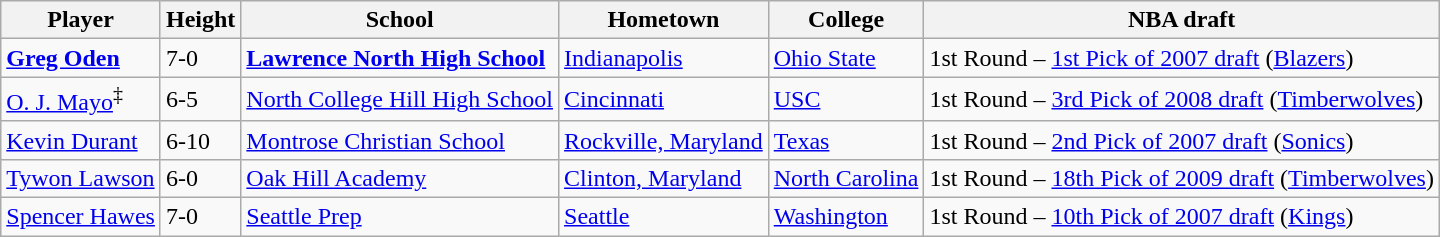<table class="wikitable">
<tr>
<th>Player</th>
<th>Height</th>
<th>School</th>
<th>Hometown</th>
<th>College</th>
<th>NBA draft</th>
</tr>
<tr>
<td><strong><a href='#'>Greg Oden</a></strong></td>
<td>7-0</td>
<td><strong><a href='#'>Lawrence North High School</a></strong></td>
<td><a href='#'>Indianapolis</a></td>
<td><a href='#'>Ohio State</a></td>
<td>1st Round – <a href='#'>1st Pick of 2007 draft</a> (<a href='#'>Blazers</a>)</td>
</tr>
<tr>
<td><a href='#'>O. J. Mayo</a><sup>‡</sup></td>
<td>6-5</td>
<td><a href='#'>North College Hill High School</a></td>
<td><a href='#'>Cincinnati</a></td>
<td><a href='#'>USC</a></td>
<td>1st Round – <a href='#'>3rd Pick of 2008 draft</a> (<a href='#'>Timberwolves</a>)</td>
</tr>
<tr>
<td><a href='#'>Kevin Durant</a></td>
<td>6-10</td>
<td><a href='#'>Montrose Christian School</a></td>
<td><a href='#'>Rockville, Maryland</a></td>
<td><a href='#'>Texas</a></td>
<td>1st Round – <a href='#'>2nd Pick of 2007 draft</a> (<a href='#'>Sonics</a>)</td>
</tr>
<tr>
<td><a href='#'>Tywon Lawson</a></td>
<td>6-0</td>
<td><a href='#'>Oak Hill Academy</a></td>
<td><a href='#'>Clinton, Maryland</a></td>
<td><a href='#'>North Carolina</a></td>
<td>1st Round – <a href='#'>18th Pick of 2009 draft</a> (<a href='#'>Timberwolves</a>)</td>
</tr>
<tr>
<td><a href='#'>Spencer Hawes</a></td>
<td>7-0</td>
<td><a href='#'>Seattle Prep</a></td>
<td><a href='#'>Seattle</a></td>
<td><a href='#'>Washington</a></td>
<td>1st Round – <a href='#'>10th Pick of 2007 draft</a> (<a href='#'>Kings</a>)</td>
</tr>
</table>
